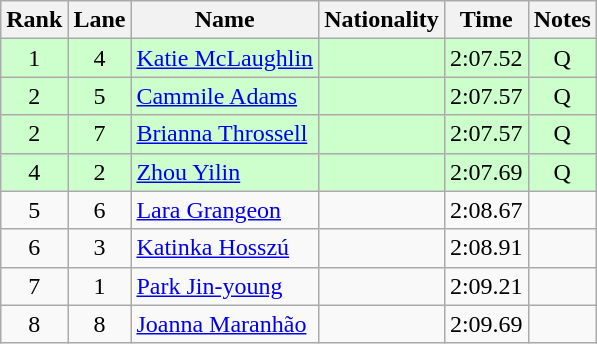<table class="wikitable sortable" style="text-align:center">
<tr>
<th>Rank</th>
<th>Lane</th>
<th>Name</th>
<th>Nationality</th>
<th>Time</th>
<th>Notes</th>
</tr>
<tr bgcolor=ccffcc>
<td>1</td>
<td>4</td>
<td align=left><a href='#'>Katie McLaughlin</a></td>
<td align=left></td>
<td>2:07.52</td>
<td>Q</td>
</tr>
<tr bgcolor=ccffcc>
<td>2</td>
<td>5</td>
<td align=left><a href='#'>Cammile Adams</a></td>
<td align=left></td>
<td>2:07.57</td>
<td>Q</td>
</tr>
<tr bgcolor=ccffcc>
<td>2</td>
<td>7</td>
<td align=left><a href='#'>Brianna Throssell</a></td>
<td align=left></td>
<td>2:07.57</td>
<td>Q</td>
</tr>
<tr bgcolor=ccffcc>
<td>4</td>
<td>2</td>
<td align=left><a href='#'>Zhou Yilin</a></td>
<td align=left></td>
<td>2:07.69</td>
<td>Q</td>
</tr>
<tr>
<td>5</td>
<td>6</td>
<td align=left><a href='#'>Lara Grangeon</a></td>
<td align=left></td>
<td>2:08.67</td>
<td></td>
</tr>
<tr>
<td>6</td>
<td>3</td>
<td align=left><a href='#'>Katinka Hosszú</a></td>
<td align=left></td>
<td>2:08.91</td>
<td></td>
</tr>
<tr>
<td>7</td>
<td>1</td>
<td align=left><a href='#'>Park Jin-young</a></td>
<td align=left></td>
<td>2:09.21</td>
<td></td>
</tr>
<tr>
<td>8</td>
<td>8</td>
<td align=left><a href='#'>Joanna Maranhão</a></td>
<td align=left></td>
<td>2:09.69</td>
<td></td>
</tr>
</table>
